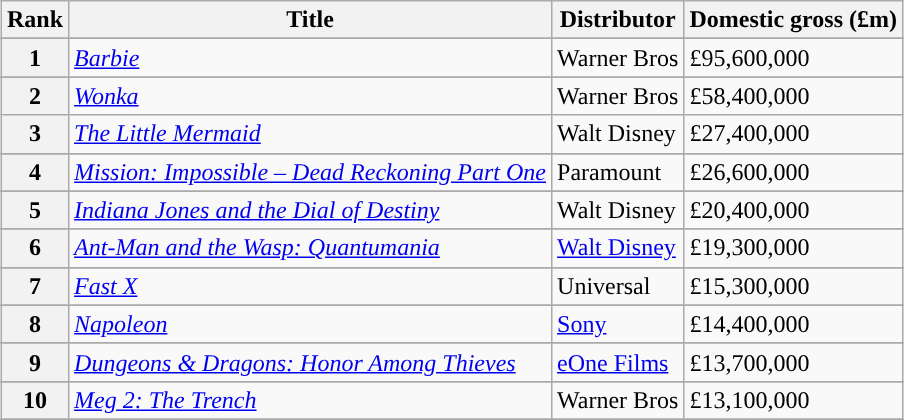<table class="wikitable" style="margin:auto; margin:auto;">
<tr>
<th>Rank</th>
<th>Title</th>
<th>Distributor</th>
<th>Domestic gross (£m)</th>
</tr>
<tr>
</tr>
<tr style="text-align:left; |">
<th style="text-align:center;">1</th>
<td><em><a href='#'>Barbie</a></em></td>
<td>Warner Bros</td>
<td>£95,600,000</td>
</tr>
<tr>
</tr>
<tr style="text-align:left; |">
<th style="text-align:center;">2</th>
<td><em><a href='#'>Wonka</a></em></td>
<td>Warner Bros</td>
<td>£58,400,000</td>
</tr>
<tr style="text-align:left;|">
<th style="text-align:center;">3</th>
<td><em><a href='#'>The Little Mermaid</a></em></td>
<td>Walt Disney</td>
<td>£27,400,000</td>
</tr>
<tr>
</tr>
<tr style="text-align:left; |">
<th style="text-align:center;">4</th>
<td><em><a href='#'>Mission: Impossible – Dead Reckoning Part One</a></em></td>
<td>Paramount</td>
<td>£26,600,000</td>
</tr>
<tr>
</tr>
<tr style="text-align:left; |">
<th style="text-align:center;">5</th>
<td><em><a href='#'>Indiana Jones and the Dial of Destiny</a></em></td>
<td>Walt Disney</td>
<td>£20,400,000</td>
</tr>
<tr>
</tr>
<tr style="text-align:left; |">
<th style="text-align:center;">6</th>
<td><em><a href='#'>Ant-Man and the Wasp: Quantumania</a></em></td>
<td><a href='#'>Walt Disney</a></td>
<td>£19,300,000</td>
</tr>
<tr>
</tr>
<tr style="text-align:left;  |">
<th style="text-align:center;">7</th>
<td><em><a href='#'>Fast X</a></em></td>
<td>Universal</td>
<td>£15,300,000</td>
</tr>
<tr>
</tr>
<tr style="text-align:left; |">
<th style="text-align:center;">8</th>
<td><em><a href='#'>Napoleon</a></em></td>
<td><a href='#'>Sony</a></td>
<td>£14,400,000</td>
</tr>
<tr>
</tr>
<tr style="text-align:left; |">
<th style="text-align:center;">9</th>
<td><em><a href='#'>Dungeons & Dragons: Honor Among Thieves</a></em></td>
<td><a href='#'>eOne Films</a></td>
<td>£13,700,000</td>
</tr>
<tr>
</tr>
<tr style="text-align:left; |">
<th style="text-align:center;">10</th>
<td><em><a href='#'>Meg 2: The Trench</a></em></td>
<td>Warner Bros</td>
<td>£13,100,000</td>
</tr>
<tr>
</tr>
</table>
